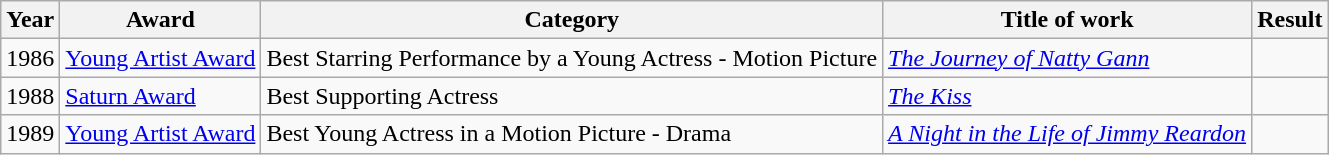<table class="wikitable sortable">
<tr>
<th>Year</th>
<th>Award</th>
<th>Category</th>
<th>Title of work</th>
<th>Result</th>
</tr>
<tr>
<td>1986</td>
<td><a href='#'>Young Artist Award</a></td>
<td>Best Starring Performance by a Young Actress - Motion Picture</td>
<td><em><a href='#'>The Journey of Natty Gann</a></em></td>
<td></td>
</tr>
<tr>
<td>1988</td>
<td><a href='#'>Saturn Award</a></td>
<td>Best Supporting Actress</td>
<td><em><a href='#'>The Kiss</a></em></td>
<td></td>
</tr>
<tr>
<td>1989</td>
<td><a href='#'>Young Artist Award</a></td>
<td>Best Young Actress in a Motion Picture - Drama</td>
<td><em><a href='#'>A Night in the Life of Jimmy Reardon</a></em></td>
<td></td>
</tr>
</table>
